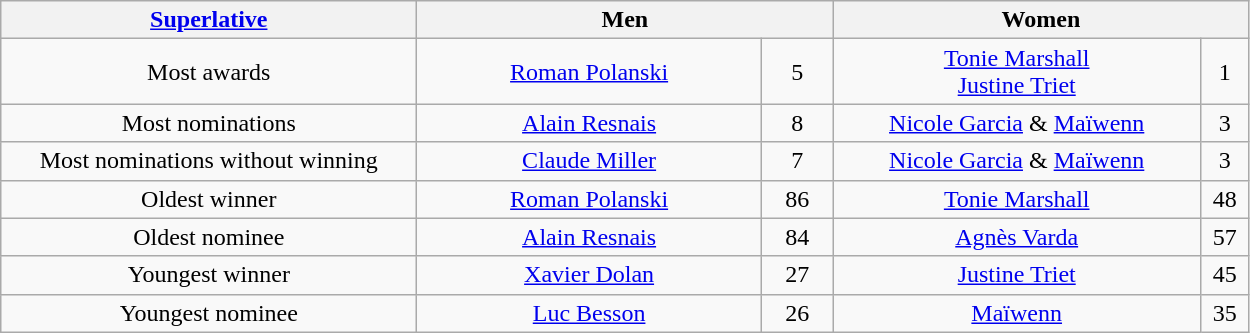<table class="wikitable" style="text-align: center">
<tr>
<th style="width:270px;"><a href='#'>Superlative</a></th>
<th colspan="2" style="width:270px;">Men</th>
<th colspan="2" style="width:270px;">Women</th>
</tr>
<tr>
<td>Most awards</td>
<td><a href='#'>Roman Polanski</a></td>
<td>5</td>
<td><a href='#'>Tonie Marshall</a> <br> <a href='#'>Justine Triet</a></td>
<td>1</td>
</tr>
<tr>
<td>Most nominations</td>
<td><a href='#'>Alain Resnais</a></td>
<td>8</td>
<td><a href='#'>Nicole Garcia</a> & <a href='#'>Maïwenn</a></td>
<td>3</td>
</tr>
<tr>
<td>Most nominations without winning</td>
<td><a href='#'>Claude Miller</a></td>
<td>7</td>
<td><a href='#'>Nicole Garcia</a> & <a href='#'>Maïwenn</a></td>
<td>3</td>
</tr>
<tr>
<td>Oldest winner</td>
<td><a href='#'>Roman Polanski</a></td>
<td>86</td>
<td><a href='#'>Tonie Marshall</a></td>
<td>48</td>
</tr>
<tr>
<td>Oldest nominee</td>
<td><a href='#'>Alain Resnais</a></td>
<td>84</td>
<td><a href='#'>Agnès Varda</a></td>
<td>57</td>
</tr>
<tr>
<td>Youngest winner</td>
<td><a href='#'>Xavier Dolan</a></td>
<td>27</td>
<td><a href='#'>Justine Triet</a></td>
<td>45</td>
</tr>
<tr>
<td>Youngest nominee</td>
<td><a href='#'>Luc Besson</a></td>
<td>26</td>
<td><a href='#'>Maïwenn</a></td>
<td>35</td>
</tr>
</table>
